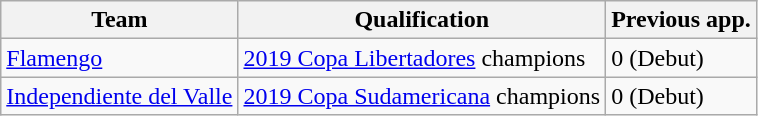<table class="wikitable">
<tr>
<th>Team</th>
<th>Qualification</th>
<th>Previous app.</th>
</tr>
<tr>
<td> <a href='#'>Flamengo</a></td>
<td><a href='#'>2019 Copa Libertadores</a> champions</td>
<td>0 (Debut)</td>
</tr>
<tr>
<td> <a href='#'>Independiente del Valle</a></td>
<td><a href='#'>2019 Copa Sudamericana</a> champions</td>
<td>0 (Debut)</td>
</tr>
</table>
